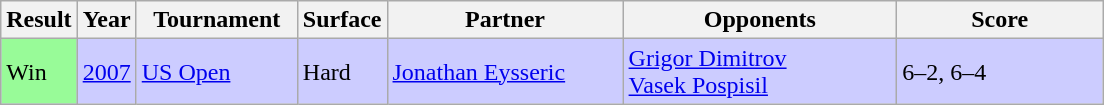<table class="sortable wikitable">
<tr>
<th style="width:40px;">Result</th>
<th style="width:30px;">Year</th>
<th style="width:100px;">Tournament</th>
<th style="width:50px;">Surface</th>
<th style="width:150px;">Partner</th>
<th style="width:175px;">Opponents</th>
<th style="width:130px;" class="unsortable">Score</th>
</tr>
<tr style="background:#ccccff;">
<td style="background:#98fb98;">Win</td>
<td><a href='#'>2007</a></td>
<td><a href='#'>US Open</a></td>
<td>Hard</td>
<td> <a href='#'>Jonathan Eysseric</a></td>
<td> <a href='#'>Grigor Dimitrov</a> <br>  <a href='#'>Vasek Pospisil</a></td>
<td>6–2, 6–4</td>
</tr>
</table>
